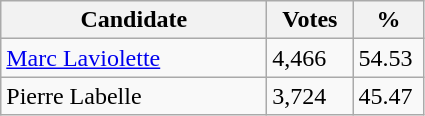<table class="wikitable">
<tr>
<th style="width: 170px">Candidate</th>
<th style="width: 50px">Votes</th>
<th style="width: 40px">%</th>
</tr>
<tr>
<td><a href='#'>Marc Laviolette</a></td>
<td>4,466</td>
<td>54.53</td>
</tr>
<tr>
<td>Pierre Labelle</td>
<td>3,724</td>
<td>45.47</td>
</tr>
</table>
